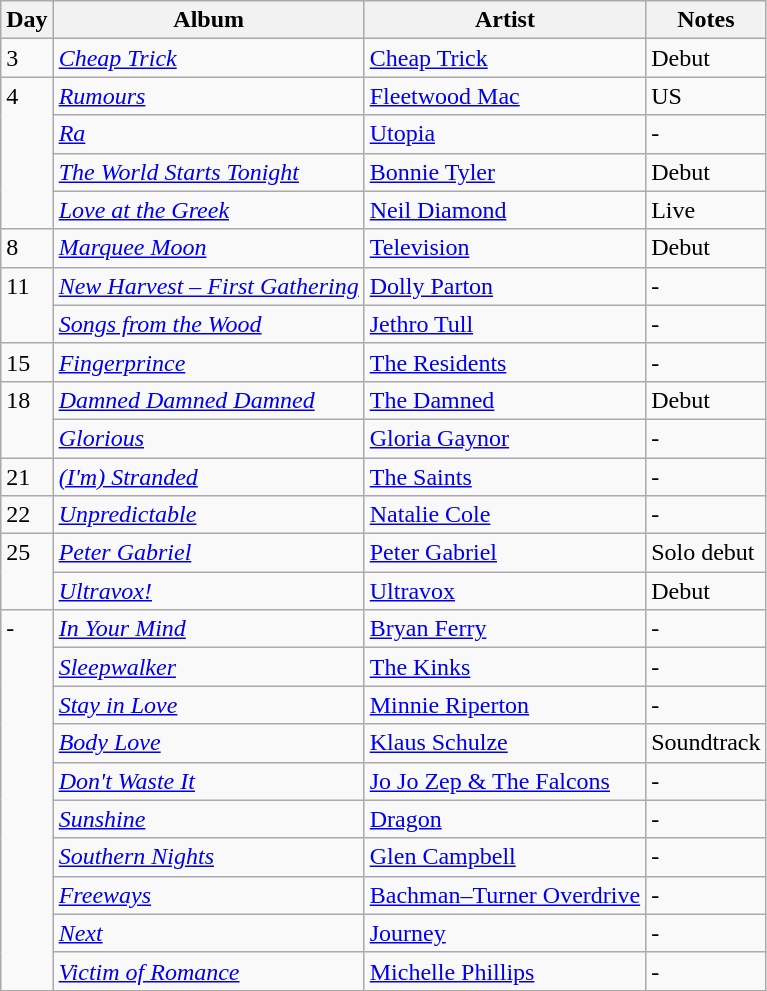<table class="wikitable">
<tr>
<th>Day</th>
<th>Album</th>
<th>Artist</th>
<th>Notes</th>
</tr>
<tr>
<td rowspan="1" style="vertical-align:top;">3</td>
<td><em><a href='#'>Cheap Trick</a></em></td>
<td><a href='#'>Cheap Trick</a></td>
<td>Debut</td>
</tr>
<tr>
<td rowspan="4" style="vertical-align:top;">4</td>
<td><em><a href='#'>Rumours</a></em></td>
<td><a href='#'>Fleetwood Mac</a></td>
<td>US</td>
</tr>
<tr>
<td><em><a href='#'>Ra</a></em></td>
<td><a href='#'>Utopia</a></td>
<td>-</td>
</tr>
<tr>
<td><em><a href='#'>The World Starts Tonight</a></em></td>
<td><a href='#'>Bonnie Tyler</a></td>
<td>Debut</td>
</tr>
<tr>
<td><em><a href='#'>Love at the Greek</a></em></td>
<td><a href='#'>Neil Diamond</a></td>
<td>Live</td>
</tr>
<tr>
<td style="vertical-align:top;">8</td>
<td><em><a href='#'>Marquee Moon</a></em></td>
<td><a href='#'>Television</a></td>
<td>Debut</td>
</tr>
<tr>
<td rowspan="2" style="vertical-align:top;">11</td>
<td><em><a href='#'>New Harvest – First Gathering</a></em></td>
<td><a href='#'>Dolly Parton</a></td>
<td>-</td>
</tr>
<tr>
<td><em><a href='#'>Songs from the Wood</a></em></td>
<td><a href='#'>Jethro Tull</a></td>
<td>-</td>
</tr>
<tr>
<td rowspan="1" style="vertical-align:top;">15</td>
<td><em><a href='#'>Fingerprince</a></em></td>
<td><a href='#'>The Residents</a></td>
<td>-</td>
</tr>
<tr>
<td rowspan="2" style="vertical-align:top;">18</td>
<td><em><a href='#'>Damned Damned Damned</a></em></td>
<td><a href='#'>The Damned</a></td>
<td>Debut</td>
</tr>
<tr>
<td><em><a href='#'>Glorious</a></em></td>
<td><a href='#'>Gloria Gaynor</a></td>
<td>-</td>
</tr>
<tr>
<td style="vertical-align:top;">21</td>
<td><em><a href='#'>(I'm) Stranded</a></em></td>
<td><a href='#'>The Saints</a></td>
<td>-</td>
</tr>
<tr>
<td style="vertical-align:top;">22</td>
<td><em><a href='#'>Unpredictable</a></em></td>
<td><a href='#'>Natalie Cole</a></td>
<td>-</td>
</tr>
<tr>
<td rowspan="2" style="vertical-align:top;">25</td>
<td><em><a href='#'>Peter Gabriel</a></em></td>
<td><a href='#'>Peter Gabriel</a></td>
<td>Solo debut</td>
</tr>
<tr>
<td><em><a href='#'>Ultravox!</a></em></td>
<td><a href='#'>Ultravox</a></td>
<td>Debut</td>
</tr>
<tr>
<td rowspan="10" style="vertical-align:top;">-</td>
<td><em><a href='#'>In Your Mind</a></em></td>
<td><a href='#'>Bryan Ferry</a></td>
<td>-</td>
</tr>
<tr>
<td><em><a href='#'>Sleepwalker</a></em></td>
<td><a href='#'>The Kinks</a></td>
<td>-</td>
</tr>
<tr>
<td><em><a href='#'>Stay in Love</a></em></td>
<td><a href='#'>Minnie Riperton</a></td>
<td>-</td>
</tr>
<tr>
<td><em><a href='#'>Body Love</a></em></td>
<td><a href='#'>Klaus Schulze</a></td>
<td>Soundtrack</td>
</tr>
<tr>
<td><em><a href='#'>Don't Waste It</a></em></td>
<td><a href='#'>Jo Jo Zep & The Falcons</a></td>
<td>-</td>
</tr>
<tr>
<td><em><a href='#'>Sunshine</a></em></td>
<td><a href='#'>Dragon</a></td>
<td>-</td>
</tr>
<tr>
<td><em><a href='#'>Southern Nights</a></em></td>
<td><a href='#'>Glen Campbell</a></td>
<td>-</td>
</tr>
<tr>
<td><em><a href='#'>Freeways</a></em></td>
<td><a href='#'>Bachman–Turner Overdrive</a></td>
<td>-</td>
</tr>
<tr>
<td><em><a href='#'>Next</a></em></td>
<td><a href='#'>Journey</a></td>
<td>-</td>
</tr>
<tr>
<td><em><a href='#'>Victim of Romance</a></em></td>
<td><a href='#'>Michelle Phillips</a></td>
<td>-</td>
</tr>
</table>
